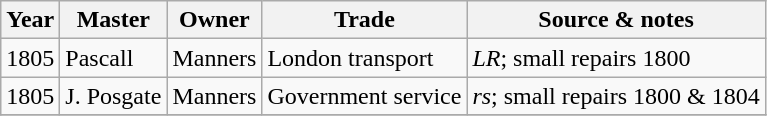<table class=" wikitable">
<tr>
<th>Year</th>
<th>Master</th>
<th>Owner</th>
<th>Trade</th>
<th>Source & notes</th>
</tr>
<tr>
<td>1805</td>
<td>Pascall</td>
<td>Manners</td>
<td>London transport</td>
<td><em>LR</em>; small repairs 1800</td>
</tr>
<tr>
<td>1805</td>
<td>J. Posgate</td>
<td>Manners</td>
<td>Government service</td>
<td><em>rs</em>; small repairs 1800 & 1804</td>
</tr>
<tr>
</tr>
</table>
